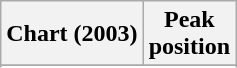<table class="wikitable sortable">
<tr>
<th align="left">Chart (2003)</th>
<th align="center">Peak<br>position</th>
</tr>
<tr>
</tr>
<tr>
</tr>
</table>
